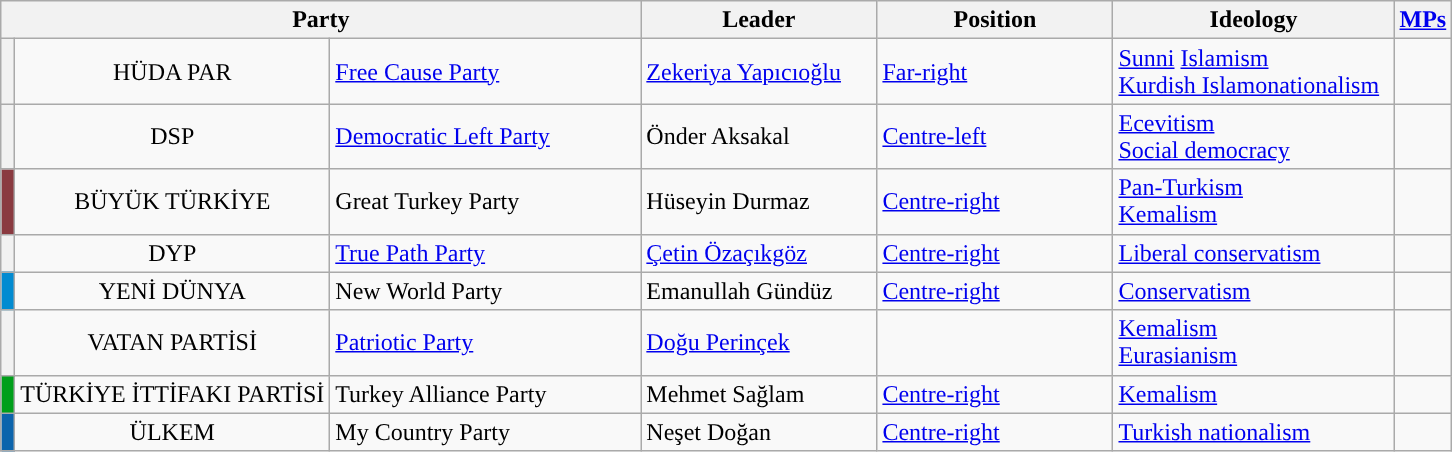<table class="wikitable">
<tr>
<th colspan="3">Party</th>
<th>Leader</th>
<th>Position</th>
<th>Ideology</th>
<th><a href='#'>MPs</a></th>
</tr>
<tr>
<th style="background:"></th>
<td align=center>HÜDA PAR</td>
<td style="width:200px"><a href='#'>Free Cause Party</a><br><small></small></td>
<td style="width:150px"><a href='#'>Zekeriya Yapıcıoğlu</a></td>
<td style="width:100px"><a href='#'>Far-right</a></td>
<td style="width:180px"><a href='#'>Sunni</a> <a href='#'>Islamism</a><br><a href='#'>Kurdish Islamonationalism</a></td>
<td></td>
</tr>
<tr>
<th style="background:"></th>
<td align=center>DSP</td>
<td style="width:150px"><a href='#'>Democratic Left Party</a><br><small></small></td>
<td style="width:150px">Önder Aksakal</td>
<td style="width:150px"><a href='#'>Centre-left</a></td>
<td style="width:150px"><a href='#'>Ecevitism</a><br><a href='#'>Social democracy</a></td>
<td></td>
</tr>
<tr>
<th style="background:#8a3a40; width:2px;"></th>
<td align=center>BÜYÜK TÜRKİYE</td>
<td style="width:150px">Great Turkey Party<br><small></small></td>
<td style="width:150px">Hüseyin Durmaz</td>
<td style="width:150px"><a href='#'>Centre-right</a></td>
<td style="width:150px"><a href='#'>Pan-Turkism</a><br><a href='#'>Kemalism</a></td>
<td></td>
</tr>
<tr>
<th style="background:"></th>
<td align=center>DYP</td>
<td style="width:150px"><a href='#'>True Path Party</a><br><small></small></td>
<td style="width:150px"><a href='#'>Çetin Özaçıkgöz</a></td>
<td style="width:150px"><a href='#'>Centre-right</a></td>
<td style="width:150px"><a href='#'>Liberal conservatism</a></td>
<td></td>
</tr>
<tr>
<th style="background:#028bd1; width:2px;"></th>
<td align=center>YENİ DÜNYA</td>
<td style="width:150px">New World Party<br><small></small></td>
<td style="width:150px">Emanullah Gündüz</td>
<td style="width:150px"><a href='#'>Centre-right</a></td>
<td style="width:150px"><a href='#'>Conservatism</a></td>
<td></td>
</tr>
<tr>
<th style="background:"></th>
<td align=center>VATAN PARTİSİ</td>
<td style="width:150px"><a href='#'>Patriotic Party</a><br><small></small></td>
<td style="width:150px"><a href='#'>Doğu Perinçek</a></td>
<td style="width:150px"></td>
<td style="width:150px"><a href='#'>Kemalism</a><br><a href='#'>Eurasianism</a></td>
<td></td>
</tr>
<tr>
<th style="background:#009F1A; width:2px;"></th>
<td align=center>TÜRKİYE İTTİFAKI PARTİSİ</td>
<td style="width:150px">Turkey Alliance Party<br><small></small></td>
<td style="width:150px">Mehmet Sağlam</td>
<td style="width:150px"><a href='#'>Centre-right</a></td>
<td style="width:150px"><a href='#'>Kemalism</a></td>
<td></td>
</tr>
<tr>
<th style="background:#0C64AC; width:2px;"></th>
<td align=center>ÜLKEM</td>
<td style="width:150px">My Country Party<br><small></small></td>
<td style="width:150px">Neşet Doğan</td>
<td style="width:150px"><a href='#'>Centre-right</a></td>
<td style="width:150px"><a href='#'>Turkish nationalism</a></td>
<td></td>
</tr>
</table>
